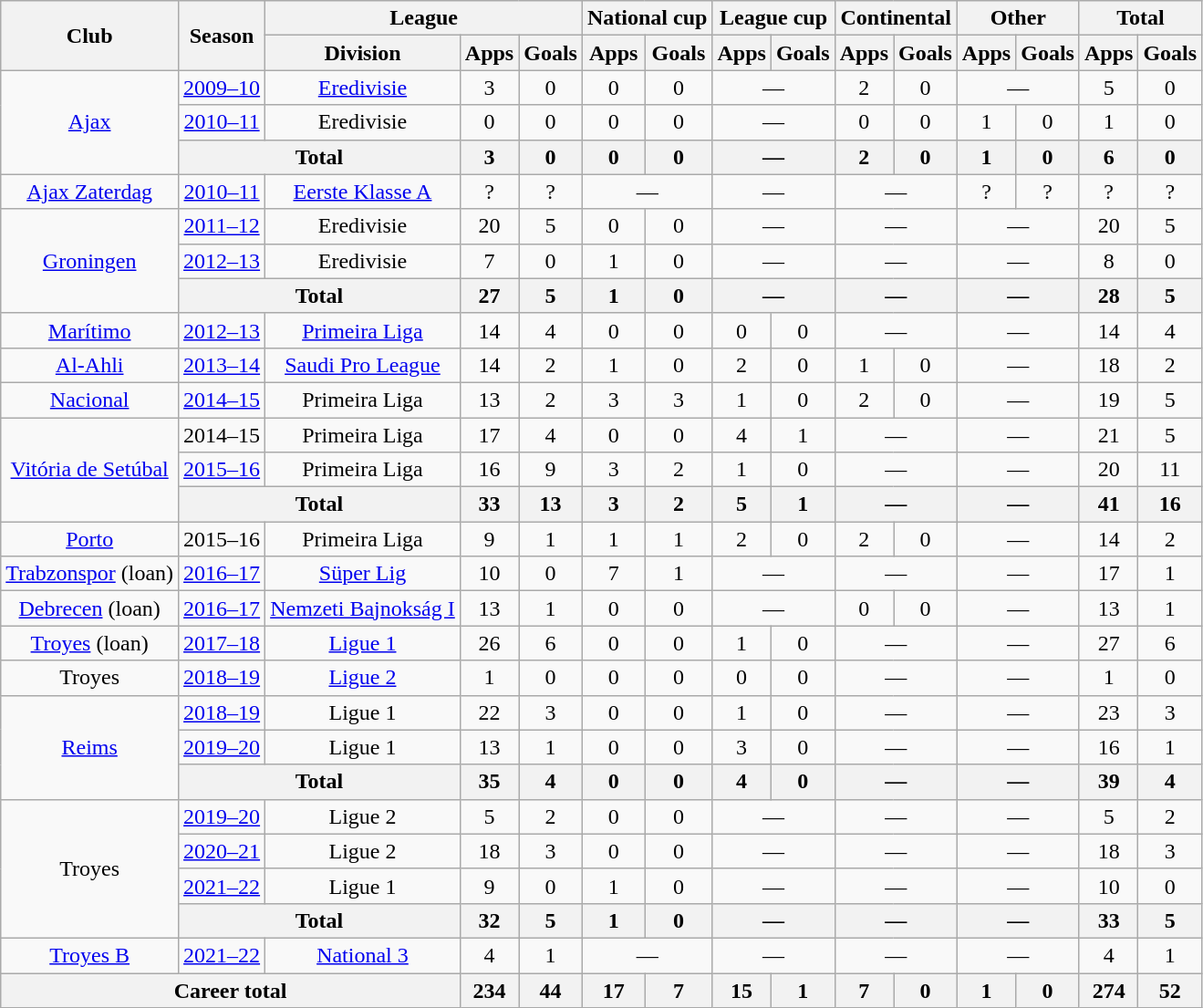<table class="wikitable" style="text-align:center">
<tr>
<th rowspan="2">Club</th>
<th rowspan="2">Season</th>
<th colspan="3">League</th>
<th colspan="2">National cup</th>
<th colspan="2">League cup</th>
<th colspan="2">Continental</th>
<th colspan="2">Other</th>
<th colspan="2">Total</th>
</tr>
<tr>
<th>Division</th>
<th>Apps</th>
<th>Goals</th>
<th>Apps</th>
<th>Goals</th>
<th>Apps</th>
<th>Goals</th>
<th>Apps</th>
<th>Goals</th>
<th>Apps</th>
<th>Goals</th>
<th>Apps</th>
<th>Goals</th>
</tr>
<tr>
<td rowspan="3"><a href='#'>Ajax</a></td>
<td><a href='#'>2009–10</a></td>
<td><a href='#'>Eredivisie</a></td>
<td>3</td>
<td>0</td>
<td>0</td>
<td>0</td>
<td colspan="2">—</td>
<td>2</td>
<td>0</td>
<td colspan="2">—</td>
<td>5</td>
<td>0</td>
</tr>
<tr>
<td><a href='#'>2010–11</a></td>
<td>Eredivisie</td>
<td>0</td>
<td>0</td>
<td>0</td>
<td>0</td>
<td colspan="2">—</td>
<td>0</td>
<td>0</td>
<td>1</td>
<td>0</td>
<td>1</td>
<td>0</td>
</tr>
<tr>
<th colspan="2">Total</th>
<th>3</th>
<th>0</th>
<th>0</th>
<th>0</th>
<th colspan="2">—</th>
<th>2</th>
<th>0</th>
<th>1</th>
<th>0</th>
<th>6</th>
<th>0</th>
</tr>
<tr>
<td><a href='#'>Ajax Zaterdag</a></td>
<td><a href='#'>2010–11</a></td>
<td><a href='#'>Eerste Klasse A</a></td>
<td>?</td>
<td>?</td>
<td colspan="2">—</td>
<td colspan="2">—</td>
<td colspan="2">—</td>
<td>?</td>
<td>?</td>
<td>?</td>
<td>?</td>
</tr>
<tr>
<td rowspan="3"><a href='#'>Groningen</a></td>
<td><a href='#'>2011–12</a></td>
<td>Eredivisie</td>
<td>20</td>
<td>5</td>
<td>0</td>
<td>0</td>
<td colspan="2">—</td>
<td colspan="2">—</td>
<td colspan="2">—</td>
<td>20</td>
<td>5</td>
</tr>
<tr>
<td><a href='#'>2012–13</a></td>
<td>Eredivisie</td>
<td>7</td>
<td>0</td>
<td>1</td>
<td>0</td>
<td colspan="2">—</td>
<td colspan="2">—</td>
<td colspan="2">—</td>
<td>8</td>
<td>0</td>
</tr>
<tr>
<th colspan="2">Total</th>
<th>27</th>
<th>5</th>
<th>1</th>
<th>0</th>
<th colspan="2">—</th>
<th colspan="2">—</th>
<th colspan="2">—</th>
<th>28</th>
<th>5</th>
</tr>
<tr>
<td><a href='#'>Marítimo</a></td>
<td><a href='#'>2012–13</a></td>
<td><a href='#'>Primeira Liga</a></td>
<td>14</td>
<td>4</td>
<td>0</td>
<td>0</td>
<td>0</td>
<td>0</td>
<td colspan="2">—</td>
<td colspan="2">—</td>
<td>14</td>
<td>4</td>
</tr>
<tr>
<td><a href='#'>Al-Ahli</a></td>
<td><a href='#'>2013–14</a></td>
<td><a href='#'>Saudi Pro League</a></td>
<td>14</td>
<td>2</td>
<td>1</td>
<td>0</td>
<td>2</td>
<td>0</td>
<td>1</td>
<td>0</td>
<td colspan="2">—</td>
<td>18</td>
<td>2</td>
</tr>
<tr>
<td><a href='#'>Nacional</a></td>
<td><a href='#'>2014–15</a></td>
<td>Primeira Liga</td>
<td>13</td>
<td>2</td>
<td>3</td>
<td>3</td>
<td>1</td>
<td>0</td>
<td>2</td>
<td>0</td>
<td colspan="2">—</td>
<td>19</td>
<td>5</td>
</tr>
<tr>
<td rowspan="3"><a href='#'>Vitória de Setúbal</a></td>
<td>2014–15</td>
<td>Primeira Liga</td>
<td>17</td>
<td>4</td>
<td>0</td>
<td>0</td>
<td>4</td>
<td>1</td>
<td colspan="2">—</td>
<td colspan="2">—</td>
<td>21</td>
<td>5</td>
</tr>
<tr>
<td><a href='#'>2015–16</a></td>
<td>Primeira Liga</td>
<td>16</td>
<td>9</td>
<td>3</td>
<td>2</td>
<td>1</td>
<td>0</td>
<td colspan="2">—</td>
<td colspan="2">—</td>
<td>20</td>
<td>11</td>
</tr>
<tr>
<th colspan="2">Total</th>
<th>33</th>
<th>13</th>
<th>3</th>
<th>2</th>
<th>5</th>
<th>1</th>
<th colspan="2">—</th>
<th colspan="2">—</th>
<th>41</th>
<th>16</th>
</tr>
<tr>
<td><a href='#'>Porto</a></td>
<td>2015–16</td>
<td>Primeira Liga</td>
<td>9</td>
<td>1</td>
<td>1</td>
<td>1</td>
<td>2</td>
<td>0</td>
<td>2</td>
<td>0</td>
<td colspan="2">—</td>
<td>14</td>
<td>2</td>
</tr>
<tr>
<td><a href='#'>Trabzonspor</a> (loan)</td>
<td><a href='#'>2016–17</a></td>
<td><a href='#'>Süper Lig</a></td>
<td>10</td>
<td>0</td>
<td>7</td>
<td>1</td>
<td colspan="2">—</td>
<td colspan="2">—</td>
<td colspan="2">—</td>
<td>17</td>
<td>1</td>
</tr>
<tr>
<td><a href='#'>Debrecen</a> (loan)</td>
<td><a href='#'>2016–17</a></td>
<td><a href='#'>Nemzeti Bajnokság I</a></td>
<td>13</td>
<td>1</td>
<td>0</td>
<td>0</td>
<td colspan="2">—</td>
<td>0</td>
<td>0</td>
<td colspan="2">—</td>
<td>13</td>
<td>1</td>
</tr>
<tr>
<td><a href='#'>Troyes</a> (loan)</td>
<td><a href='#'>2017–18</a></td>
<td><a href='#'>Ligue 1</a></td>
<td>26</td>
<td>6</td>
<td>0</td>
<td>0</td>
<td>1</td>
<td>0</td>
<td colspan="2">—</td>
<td colspan="2">—</td>
<td>27</td>
<td>6</td>
</tr>
<tr>
<td>Troyes</td>
<td><a href='#'>2018–19</a></td>
<td><a href='#'>Ligue 2</a></td>
<td>1</td>
<td>0</td>
<td>0</td>
<td>0</td>
<td>0</td>
<td>0</td>
<td colspan="2">—</td>
<td colspan="2">—</td>
<td>1</td>
<td>0</td>
</tr>
<tr>
<td rowspan="3"><a href='#'>Reims</a></td>
<td><a href='#'>2018–19</a></td>
<td>Ligue 1</td>
<td>22</td>
<td>3</td>
<td>0</td>
<td>0</td>
<td>1</td>
<td>0</td>
<td colspan="2">—</td>
<td colspan="2">—</td>
<td>23</td>
<td>3</td>
</tr>
<tr>
<td><a href='#'>2019–20</a></td>
<td>Ligue 1</td>
<td>13</td>
<td>1</td>
<td>0</td>
<td>0</td>
<td>3</td>
<td>0</td>
<td colspan="2">—</td>
<td colspan="2">—</td>
<td>16</td>
<td>1</td>
</tr>
<tr>
<th colspan="2">Total</th>
<th>35</th>
<th>4</th>
<th>0</th>
<th>0</th>
<th>4</th>
<th>0</th>
<th colspan="2">—</th>
<th colspan="2">—</th>
<th>39</th>
<th>4</th>
</tr>
<tr>
<td rowspan="4">Troyes</td>
<td><a href='#'>2019–20</a></td>
<td>Ligue 2</td>
<td>5</td>
<td>2</td>
<td>0</td>
<td>0</td>
<td colspan="2">—</td>
<td colspan="2">—</td>
<td colspan="2">—</td>
<td>5</td>
<td>2</td>
</tr>
<tr>
<td><a href='#'>2020–21</a></td>
<td>Ligue 2</td>
<td>18</td>
<td>3</td>
<td>0</td>
<td>0</td>
<td colspan="2">—</td>
<td colspan="2">—</td>
<td colspan="2">—</td>
<td>18</td>
<td>3</td>
</tr>
<tr>
<td><a href='#'>2021–22</a></td>
<td>Ligue 1</td>
<td>9</td>
<td>0</td>
<td>1</td>
<td>0</td>
<td colspan="2">—</td>
<td colspan="2">—</td>
<td colspan="2">—</td>
<td>10</td>
<td>0</td>
</tr>
<tr>
<th colspan="2">Total</th>
<th>32</th>
<th>5</th>
<th>1</th>
<th>0</th>
<th colspan="2">—</th>
<th colspan="2">—</th>
<th colspan="2">—</th>
<th>33</th>
<th>5</th>
</tr>
<tr>
<td><a href='#'>Troyes B</a></td>
<td><a href='#'>2021–22</a></td>
<td><a href='#'>National 3</a></td>
<td>4</td>
<td>1</td>
<td colspan="2">—</td>
<td colspan="2">—</td>
<td colspan="2">—</td>
<td colspan="2">—</td>
<td>4</td>
<td>1</td>
</tr>
<tr>
<th colspan="3">Career total</th>
<th>234</th>
<th>44</th>
<th>17</th>
<th>7</th>
<th>15</th>
<th>1</th>
<th>7</th>
<th>0</th>
<th>1</th>
<th>0</th>
<th>274</th>
<th>52</th>
</tr>
</table>
